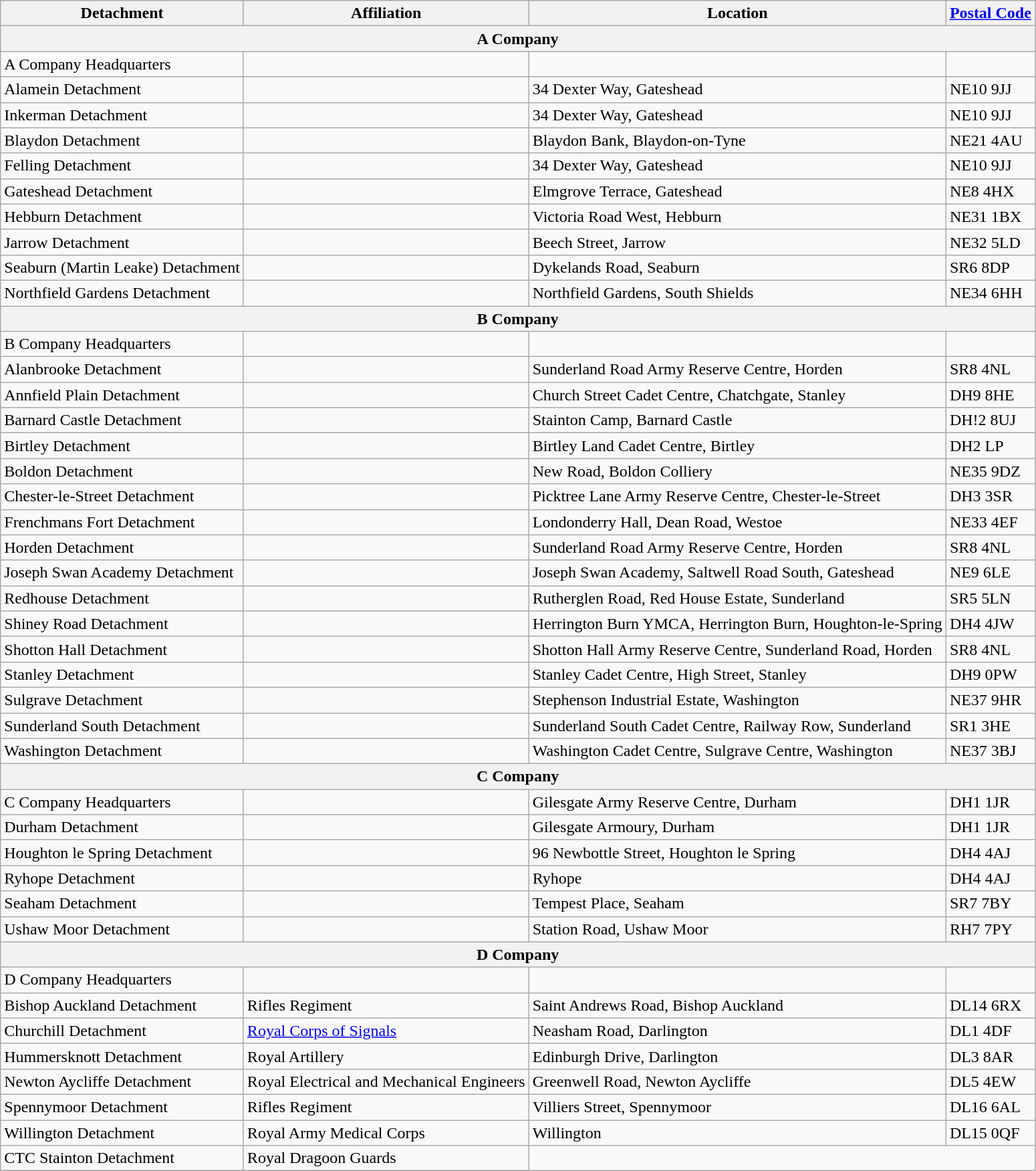<table class="wikitable sortable">
<tr>
<th>Detachment</th>
<th>Affiliation</th>
<th>Location</th>
<th><a href='#'>Postal Code</a></th>
</tr>
<tr>
<th colspan="4">A Company</th>
</tr>
<tr>
<td>A Company Headquarters</td>
<td></td>
<td></td>
<td></td>
</tr>
<tr>
<td>Alamein Detachment</td>
<td></td>
<td>34 Dexter Way, Gateshead</td>
<td>NE10 9JJ</td>
</tr>
<tr>
<td>Inkerman Detachment</td>
<td></td>
<td>34 Dexter Way, Gateshead</td>
<td>NE10 9JJ</td>
</tr>
<tr>
<td>Blaydon Detachment</td>
<td></td>
<td>Blaydon Bank, Blaydon-on-Tyne</td>
<td>NE21 4AU</td>
</tr>
<tr>
<td>Felling Detachment</td>
<td></td>
<td>34 Dexter Way, Gateshead</td>
<td>NE10 9JJ</td>
</tr>
<tr>
<td>Gateshead Detachment</td>
<td></td>
<td>Elmgrove Terrace, Gateshead</td>
<td>NE8 4HX</td>
</tr>
<tr>
<td>Hebburn Detachment</td>
<td></td>
<td>Victoria Road West, Hebburn</td>
<td>NE31 1BX</td>
</tr>
<tr>
<td>Jarrow Detachment</td>
<td></td>
<td>Beech Street, Jarrow</td>
<td>NE32 5LD</td>
</tr>
<tr>
<td>Seaburn (Martin Leake) Detachment</td>
<td></td>
<td>Dykelands Road, Seaburn</td>
<td>SR6 8DP</td>
</tr>
<tr>
<td>Northfield Gardens Detachment</td>
<td></td>
<td>Northfield Gardens, South Shields</td>
<td>NE34 6HH</td>
</tr>
<tr>
<th colspan="4">B Company</th>
</tr>
<tr>
<td>B Company Headquarters</td>
<td></td>
<td></td>
<td></td>
</tr>
<tr>
<td>Alanbrooke Detachment</td>
<td></td>
<td>Sunderland Road Army Reserve Centre, Horden</td>
<td>SR8 4NL</td>
</tr>
<tr>
<td>Annfield Plain Detachment</td>
<td></td>
<td>Church Street Cadet Centre, Chatchgate, Stanley</td>
<td>DH9 8HE</td>
</tr>
<tr>
<td>Barnard Castle Detachment</td>
<td></td>
<td>Stainton Camp, Barnard Castle</td>
<td>DH!2 8UJ</td>
</tr>
<tr>
<td>Birtley Detachment</td>
<td></td>
<td>Birtley Land Cadet Centre, Birtley</td>
<td>DH2 LP</td>
</tr>
<tr>
<td>Boldon Detachment</td>
<td></td>
<td>New Road, Boldon Colliery</td>
<td>NE35 9DZ</td>
</tr>
<tr>
<td>Chester-le-Street Detachment</td>
<td></td>
<td>Picktree Lane Army Reserve Centre, Chester-le-Street</td>
<td>DH3 3SR</td>
</tr>
<tr>
<td>Frenchmans Fort Detachment</td>
<td></td>
<td>Londonderry Hall, Dean Road, Westoe</td>
<td>NE33 4EF</td>
</tr>
<tr>
<td>Horden Detachment</td>
<td></td>
<td>Sunderland Road Army Reserve Centre, Horden</td>
<td>SR8 4NL</td>
</tr>
<tr>
<td>Joseph Swan Academy Detachment</td>
<td></td>
<td>Joseph Swan Academy, Saltwell Road South, Gateshead</td>
<td>NE9 6LE</td>
</tr>
<tr>
<td>Redhouse Detachment</td>
<td></td>
<td>Rutherglen Road, Red House Estate, Sunderland</td>
<td>SR5 5LN</td>
</tr>
<tr>
<td>Shiney Road Detachment</td>
<td></td>
<td>Herrington Burn YMCA, Herrington Burn, Houghton-le-Spring</td>
<td>DH4 4JW</td>
</tr>
<tr>
<td>Shotton Hall Detachment</td>
<td></td>
<td>Shotton Hall Army Reserve Centre, Sunderland Road, Horden</td>
<td>SR8 4NL</td>
</tr>
<tr>
<td>Stanley Detachment</td>
<td></td>
<td>Stanley Cadet Centre, High Street, Stanley</td>
<td>DH9 0PW</td>
</tr>
<tr>
<td>Sulgrave Detachment</td>
<td></td>
<td>Stephenson Industrial Estate, Washington</td>
<td>NE37 9HR</td>
</tr>
<tr>
<td>Sunderland South Detachment</td>
<td></td>
<td>Sunderland South Cadet Centre, Railway Row, Sunderland</td>
<td>SR1 3HE</td>
</tr>
<tr>
<td>Washington Detachment</td>
<td></td>
<td>Washington Cadet Centre, Sulgrave Centre, Washington</td>
<td>NE37 3BJ</td>
</tr>
<tr>
<th colspan="4">C Company</th>
</tr>
<tr>
<td>C Company Headquarters</td>
<td></td>
<td>Gilesgate Army Reserve Centre, Durham</td>
<td>DH1 1JR</td>
</tr>
<tr>
<td>Durham Detachment</td>
<td></td>
<td>Gilesgate Armoury, Durham</td>
<td>DH1 1JR</td>
</tr>
<tr>
<td>Houghton le Spring Detachment</td>
<td></td>
<td>96 Newbottle Street, Houghton le Spring</td>
<td>DH4 4AJ</td>
</tr>
<tr>
<td>Ryhope Detachment</td>
<td></td>
<td>Ryhope</td>
<td>DH4 4AJ</td>
</tr>
<tr>
<td>Seaham Detachment</td>
<td></td>
<td>Tempest Place, Seaham</td>
<td>SR7 7BY</td>
</tr>
<tr>
<td>Ushaw Moor Detachment</td>
<td></td>
<td>Station Road, Ushaw Moor</td>
<td>RH7 7PY</td>
</tr>
<tr>
<th colspan="4">D Company</th>
</tr>
<tr>
<td>D Company Headquarters</td>
<td></td>
<td></td>
<td></td>
</tr>
<tr>
<td>Bishop Auckland Detachment</td>
<td>Rifles Regiment</td>
<td>Saint Andrews Road, Bishop Auckland</td>
<td>DL14 6RX</td>
</tr>
<tr>
<td>Churchill Detachment</td>
<td><a href='#'>Royal Corps of Signals</a></td>
<td>Neasham Road, Darlington</td>
<td>DL1 4DF</td>
</tr>
<tr>
<td>Hummersknott Detachment</td>
<td>Royal Artillery</td>
<td>Edinburgh Drive, Darlington</td>
<td>DL3 8AR</td>
</tr>
<tr>
<td>Newton Aycliffe Detachment</td>
<td>Royal Electrical and Mechanical Engineers</td>
<td>Greenwell Road, Newton Aycliffe</td>
<td>DL5 4EW</td>
</tr>
<tr>
<td>Spennymoor Detachment</td>
<td>Rifles Regiment</td>
<td>Villiers Street, Spennymoor</td>
<td>DL16 6AL</td>
</tr>
<tr>
<td>Willington Detachment</td>
<td>Royal Army Medical Corps</td>
<td>Willington</td>
<td>DL15 0QF</td>
</tr>
<tr>
<td>CTC Stainton Detachment</td>
<td>Royal Dragoon Guards</td>
</tr>
<tr>
</tr>
</table>
